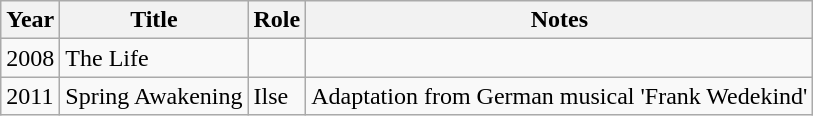<table class="wikitable">
<tr>
<th>Year</th>
<th>Title</th>
<th>Role</th>
<th class="unsortable">Notes</th>
</tr>
<tr>
<td>2008</td>
<td>The Life</td>
<td></td>
<td></td>
</tr>
<tr>
<td>2011</td>
<td>Spring Awakening</td>
<td>Ilse</td>
<td>Adaptation from German musical 'Frank Wedekind'</td>
</tr>
</table>
